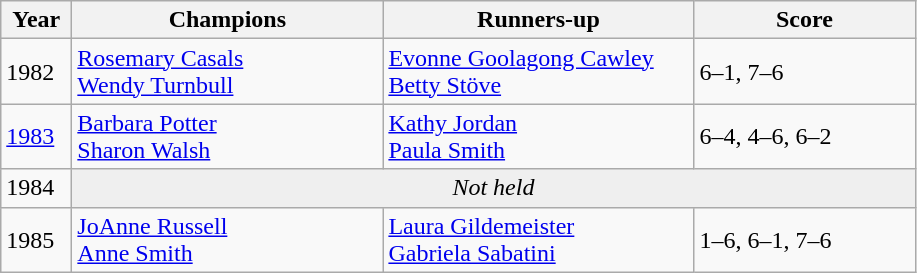<table class="wikitable">
<tr>
<th style="width:40px">Year</th>
<th style="width:200px">Champions</th>
<th style="width:200px">Runners-up</th>
<th style="width:140px" class="unsortable">Score</th>
</tr>
<tr>
<td>1982</td>
<td> <a href='#'>Rosemary Casals</a> <br>  <a href='#'>Wendy Turnbull</a></td>
<td> <a href='#'>Evonne Goolagong Cawley</a> <br>  <a href='#'>Betty Stöve</a></td>
<td>6–1, 7–6</td>
</tr>
<tr>
<td><a href='#'>1983</a></td>
<td> <a href='#'>Barbara Potter</a> <br>  <a href='#'>Sharon Walsh</a></td>
<td> <a href='#'>Kathy Jordan</a> <br>  <a href='#'>Paula Smith</a></td>
<td>6–4, 4–6, 6–2</td>
</tr>
<tr>
<td>1984</td>
<td colspan=3 align=center style="background:#efefef"><em>Not held</em></td>
</tr>
<tr>
<td>1985</td>
<td> <a href='#'>JoAnne Russell</a> <br>  <a href='#'>Anne Smith</a></td>
<td> <a href='#'>Laura Gildemeister</a> <br>  <a href='#'>Gabriela Sabatini</a></td>
<td>1–6, 6–1, 7–6</td>
</tr>
</table>
